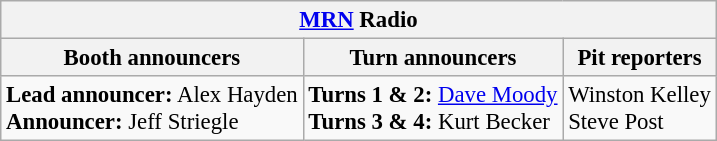<table class="wikitable" style="font-size: 95%">
<tr>
<th colspan="3"><a href='#'>MRN</a> Radio</th>
</tr>
<tr>
<th>Booth announcers</th>
<th>Turn announcers</th>
<th>Pit reporters</th>
</tr>
<tr>
<td><strong>Lead announcer:</strong> Alex Hayden<br><strong>Announcer:</strong> Jeff Striegle</td>
<td><strong>Turns 1 & 2:</strong> <a href='#'>Dave Moody</a><br><strong>Turns 3 & 4:</strong> Kurt Becker</td>
<td>Winston Kelley<br>Steve Post</td>
</tr>
</table>
